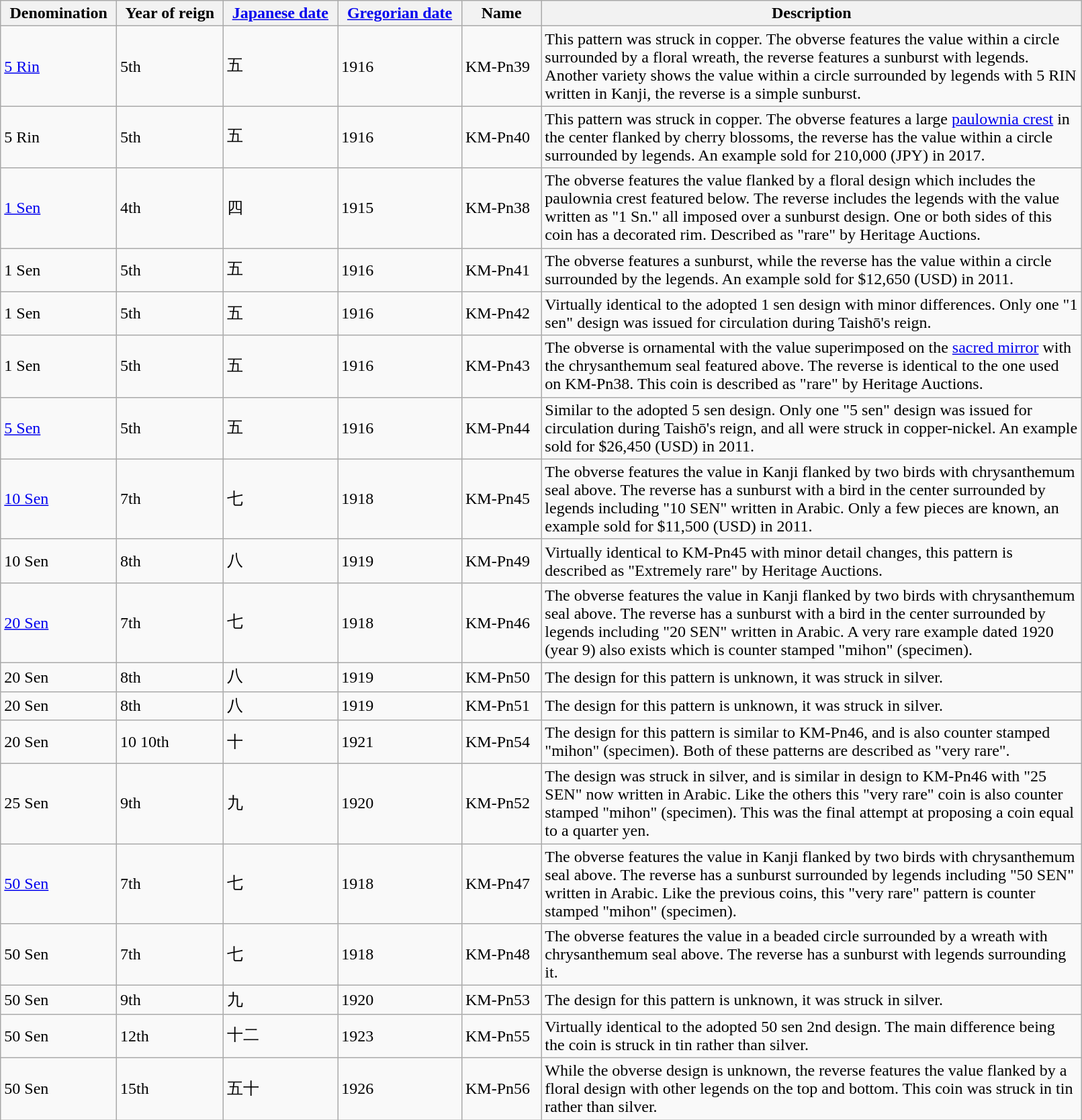<table class="wikitable sortable" width="85%">
<tr>
<th>Denomination</th>
<th>Year of reign</th>
<th class="unsortable"><a href='#'>Japanese date</a></th>
<th><a href='#'>Gregorian date</a></th>
<th>Name</th>
<th class="unsortable" width="50%">Description</th>
</tr>
<tr>
<td><a href='#'>5 Rin</a></td>
<td>5th</td>
<td>五</td>
<td>1916</td>
<td>KM-Pn39</td>
<td>This pattern was struck in copper. The obverse features the value within a circle surrounded by a floral wreath, the reverse features a sunburst with legends. Another variety shows the value within a circle surrounded by legends with 5 RIN written in Kanji, the reverse is a simple sunburst.</td>
</tr>
<tr>
<td>5 Rin</td>
<td>5th</td>
<td>五</td>
<td>1916</td>
<td>KM-Pn40</td>
<td>This pattern was struck in copper. The obverse features a large <a href='#'>paulownia crest</a> in the center flanked by cherry blossoms, the reverse has the value within a circle surrounded by legends. An example sold for 210,000 (JPY) in 2017.</td>
</tr>
<tr>
<td><a href='#'>1 Sen</a></td>
<td>4th</td>
<td>四</td>
<td>1915</td>
<td>KM-Pn38</td>
<td>The obverse features the value flanked by a floral design which includes the paulownia crest featured below. The reverse includes the legends with the value written as "1 Sn." all imposed over a sunburst design. One or both sides of this coin has a decorated rim. Described as "rare" by Heritage Auctions.</td>
</tr>
<tr>
<td>1 Sen</td>
<td>5th</td>
<td>五</td>
<td>1916</td>
<td>KM-Pn41</td>
<td>The obverse features a sunburst, while the reverse has the value within a circle surrounded by the legends. An example sold for $12,650 (USD) in 2011.</td>
</tr>
<tr>
<td>1 Sen</td>
<td>5th</td>
<td>五</td>
<td>1916</td>
<td>KM-Pn42</td>
<td>Virtually identical to the adopted 1 sen design with minor differences. Only one "1 sen" design was issued for circulation during Taishō's reign.</td>
</tr>
<tr>
<td>1 Sen</td>
<td>5th</td>
<td>五</td>
<td>1916</td>
<td>KM-Pn43</td>
<td>The obverse is ornamental with the value superimposed on the <a href='#'>sacred mirror</a> with the chrysanthemum seal featured above. The reverse is identical to the one used on KM-Pn38. This coin is described as "rare" by Heritage Auctions.</td>
</tr>
<tr>
<td><a href='#'>5 Sen</a></td>
<td>5th</td>
<td>五</td>
<td>1916</td>
<td>KM-Pn44</td>
<td>Similar to the adopted 5 sen design. Only one "5 sen" design was issued for circulation during Taishō's reign, and all were struck in copper-nickel. An example sold for $26,450 (USD) in 2011.</td>
</tr>
<tr>
<td><a href='#'>10 Sen</a></td>
<td>7th</td>
<td>七</td>
<td>1918</td>
<td>KM-Pn45</td>
<td>The obverse features the value in Kanji flanked by two birds with chrysanthemum seal above.  The reverse has a sunburst with a bird in the center surrounded by legends including "10 SEN" written in Arabic. Only a few pieces are known, an example sold for $11,500 (USD) in 2011.</td>
</tr>
<tr>
<td>10 Sen</td>
<td>8th</td>
<td>八</td>
<td>1919</td>
<td>KM-Pn49</td>
<td>Virtually identical to KM-Pn45 with minor detail changes, this pattern is described as "Extremely rare" by Heritage Auctions.</td>
</tr>
<tr>
<td><a href='#'>20 Sen</a></td>
<td>7th</td>
<td>七</td>
<td>1918</td>
<td>KM-Pn46</td>
<td>The obverse features the value in Kanji flanked by two birds with chrysanthemum seal above. The reverse has a sunburst with a bird in the center surrounded by legends including "20 SEN" written in Arabic. A very rare example dated 1920 (year 9) also exists which is counter stamped "mihon" (specimen).</td>
</tr>
<tr>
<td>20 Sen</td>
<td>8th</td>
<td>八</td>
<td>1919</td>
<td>KM-Pn50</td>
<td>The design for this pattern is unknown, it was struck in silver.</td>
</tr>
<tr>
<td>20 Sen</td>
<td>8th</td>
<td>八</td>
<td>1919</td>
<td>KM-Pn51</td>
<td>The design for this pattern is unknown, it was struck in silver.</td>
</tr>
<tr>
<td>20 Sen</td>
<td><span>10</span> 10th</td>
<td>十</td>
<td>1921</td>
<td>KM-Pn54</td>
<td>The design for this pattern is similar to KM-Pn46, and is also counter stamped "mihon" (specimen). Both of these patterns are described as "very rare".</td>
</tr>
<tr>
<td>25 Sen</td>
<td>9th</td>
<td>九</td>
<td>1920</td>
<td>KM-Pn52</td>
<td>The design was struck in silver, and is similar in design to KM-Pn46 with "25 SEN" now written in Arabic. Like the others this "very rare" coin is also counter stamped "mihon" (specimen). This was the final attempt at proposing a coin equal to a quarter yen.</td>
</tr>
<tr>
<td><a href='#'>50 Sen</a></td>
<td>7th</td>
<td>七</td>
<td>1918</td>
<td>KM-Pn47</td>
<td>The obverse features the value in Kanji flanked by two birds with chrysanthemum seal above. The reverse has a sunburst surrounded by legends including "50 SEN" written in Arabic. Like the previous coins, this "very rare" pattern is counter stamped "mihon" (specimen).</td>
</tr>
<tr>
<td>50 Sen</td>
<td>7th</td>
<td>七</td>
<td>1918</td>
<td>KM-Pn48</td>
<td>The obverse features the value in a beaded circle surrounded by a wreath with chrysanthemum seal above. The reverse has a sunburst with legends surrounding it.</td>
</tr>
<tr>
<td>50 Sen</td>
<td>9th</td>
<td>九</td>
<td>1920</td>
<td>KM-Pn53</td>
<td>The design for this pattern is unknown, it was struck in silver.</td>
</tr>
<tr>
<td>50 Sen</td>
<td>12th</td>
<td>十二</td>
<td>1923</td>
<td>KM-Pn55</td>
<td>Virtually identical to the adopted 50 sen 2nd design. The main difference being the coin is struck in tin rather than silver.</td>
</tr>
<tr>
<td>50 Sen</td>
<td>15th</td>
<td>五十</td>
<td>1926</td>
<td>KM-Pn56</td>
<td>While the obverse design is unknown, the reverse features the value flanked by a floral design with other legends on the top and bottom. This coin was struck in tin rather than silver.</td>
</tr>
</table>
